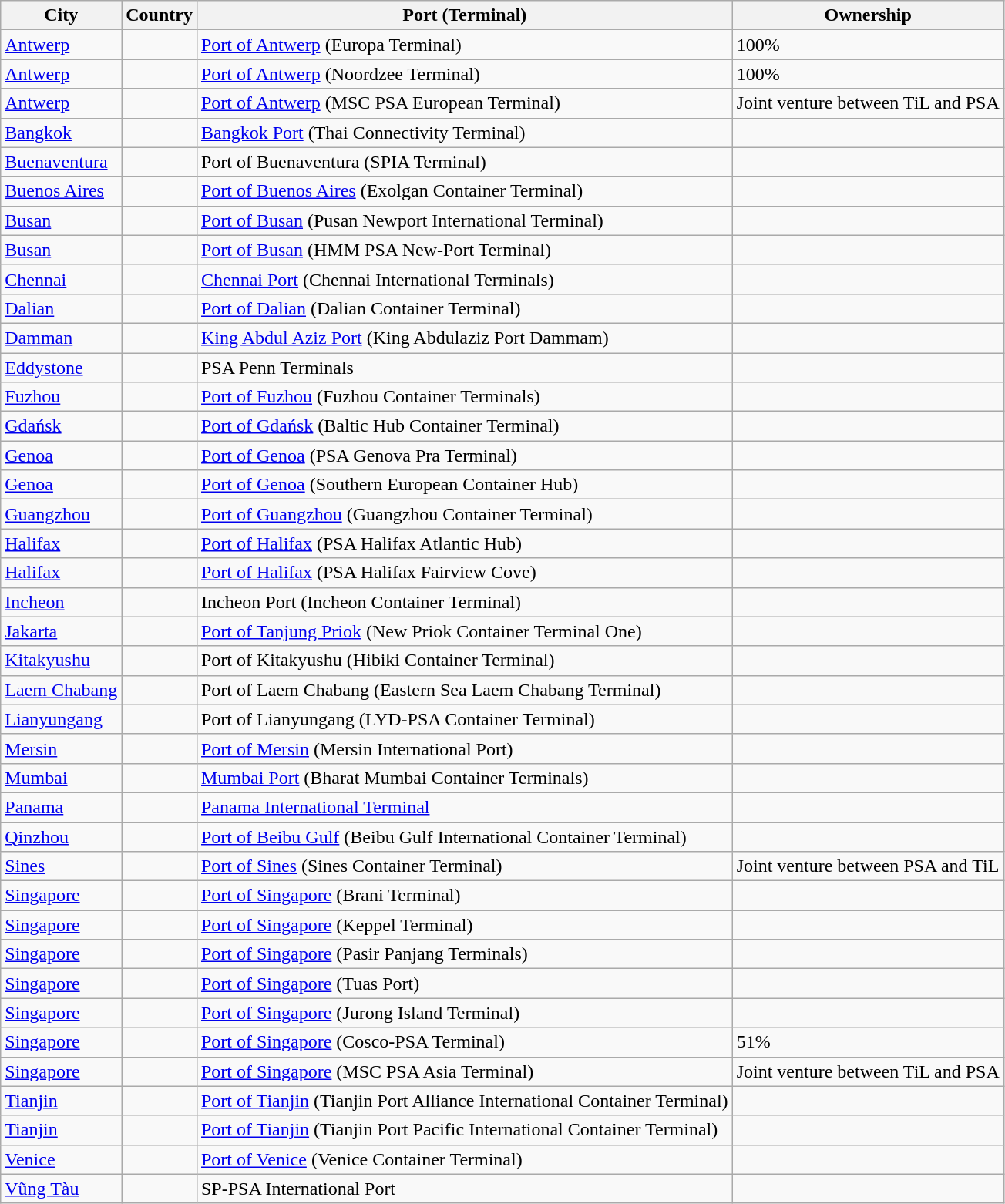<table class="wikitable sortable">
<tr>
<th>City</th>
<th>Country</th>
<th>Port (Terminal)</th>
<th>Ownership</th>
</tr>
<tr>
<td><a href='#'>Antwerp</a></td>
<td></td>
<td><a href='#'>Port of Antwerp</a> (Europa Terminal)</td>
<td>100%</td>
</tr>
<tr>
<td><a href='#'>Antwerp</a></td>
<td></td>
<td><a href='#'>Port of Antwerp</a> (Noordzee Terminal)</td>
<td>100%</td>
</tr>
<tr>
<td><a href='#'>Antwerp</a></td>
<td></td>
<td><a href='#'>Port of Antwerp</a> (MSC PSA European Terminal)</td>
<td>Joint venture between TiL and PSA</td>
</tr>
<tr>
<td><a href='#'>Bangkok</a></td>
<td></td>
<td><a href='#'>Bangkok Port</a> (Thai Connectivity Terminal)</td>
<td></td>
</tr>
<tr>
<td><a href='#'>Buenaventura</a></td>
<td></td>
<td>Port of Buenaventura (SPIA Terminal)</td>
<td></td>
</tr>
<tr>
<td><a href='#'>Buenos Aires</a></td>
<td></td>
<td><a href='#'>Port of Buenos Aires</a> (Exolgan Container Terminal)</td>
<td></td>
</tr>
<tr>
<td><a href='#'>Busan</a></td>
<td></td>
<td><a href='#'>Port of Busan</a> (Pusan Newport International Terminal)</td>
<td></td>
</tr>
<tr>
<td><a href='#'>Busan</a></td>
<td></td>
<td><a href='#'>Port of Busan</a> (HMM PSA New-Port Terminal)</td>
<td></td>
</tr>
<tr>
<td><a href='#'>Chennai</a></td>
<td></td>
<td><a href='#'>Chennai Port</a> (Chennai International Terminals)</td>
<td></td>
</tr>
<tr>
<td><a href='#'>Dalian</a></td>
<td></td>
<td><a href='#'>Port of Dalian</a> (Dalian Container Terminal)</td>
<td></td>
</tr>
<tr>
<td><a href='#'>Damman</a></td>
<td></td>
<td><a href='#'>King Abdul Aziz Port</a> (King Abdulaziz Port Dammam)</td>
<td></td>
</tr>
<tr>
<td><a href='#'>Eddystone</a></td>
<td></td>
<td>PSA Penn Terminals</td>
<td></td>
</tr>
<tr>
<td><a href='#'>Fuzhou</a></td>
<td></td>
<td><a href='#'>Port of Fuzhou</a> (Fuzhou Container Terminals)</td>
<td></td>
</tr>
<tr>
<td><a href='#'>Gdańsk</a></td>
<td></td>
<td><a href='#'>Port of Gdańsk</a> (Baltic Hub Container Terminal)</td>
<td></td>
</tr>
<tr>
<td><a href='#'>Genoa</a></td>
<td></td>
<td><a href='#'>Port of Genoa</a> (PSA Genova Pra Terminal)</td>
<td></td>
</tr>
<tr>
<td><a href='#'>Genoa</a></td>
<td></td>
<td><a href='#'>Port of Genoa</a> (Southern European Container Hub)</td>
<td></td>
</tr>
<tr>
<td><a href='#'>Guangzhou</a></td>
<td></td>
<td><a href='#'>Port of Guangzhou</a> (Guangzhou Container Terminal)</td>
<td></td>
</tr>
<tr>
<td><a href='#'>Halifax</a></td>
<td></td>
<td><a href='#'>Port of Halifax</a> (PSA Halifax Atlantic Hub)</td>
<td></td>
</tr>
<tr>
<td><a href='#'>Halifax</a></td>
<td></td>
<td><a href='#'>Port of Halifax</a> (PSA Halifax Fairview Cove)</td>
<td></td>
</tr>
<tr>
<td><a href='#'>Incheon</a></td>
<td></td>
<td>Incheon Port (Incheon Container Terminal)</td>
<td></td>
</tr>
<tr>
<td><a href='#'>Jakarta</a></td>
<td></td>
<td><a href='#'>Port of Tanjung Priok</a> (New Priok Container Terminal One)</td>
<td></td>
</tr>
<tr>
<td><a href='#'>Kitakyushu</a></td>
<td></td>
<td>Port of Kitakyushu (Hibiki Container Terminal)</td>
<td></td>
</tr>
<tr>
<td><a href='#'>Laem Chabang</a></td>
<td></td>
<td>Port of Laem Chabang (Eastern Sea Laem Chabang Terminal)</td>
<td></td>
</tr>
<tr>
<td><a href='#'>Lianyungang</a></td>
<td></td>
<td>Port of Lianyungang (LYD-PSA Container Terminal)</td>
<td></td>
</tr>
<tr>
<td><a href='#'>Mersin</a></td>
<td></td>
<td><a href='#'>Port of Mersin</a> (Mersin International Port)</td>
<td></td>
</tr>
<tr>
<td><a href='#'>Mumbai</a></td>
<td></td>
<td><a href='#'>Mumbai Port</a> (Bharat Mumbai Container Terminals)</td>
<td></td>
</tr>
<tr>
<td><a href='#'>Panama</a></td>
<td></td>
<td><a href='#'>Panama International Terminal</a></td>
<td></td>
</tr>
<tr>
<td><a href='#'>Qinzhou</a></td>
<td></td>
<td><a href='#'>Port of Beibu Gulf</a> (Beibu Gulf International Container Terminal)</td>
<td></td>
</tr>
<tr>
<td><a href='#'>Sines</a></td>
<td></td>
<td><a href='#'>Port of Sines</a> (Sines Container Terminal)</td>
<td>Joint venture between PSA and TiL</td>
</tr>
<tr>
<td><a href='#'>Singapore</a></td>
<td></td>
<td><a href='#'>Port of Singapore</a> (Brani Terminal)</td>
<td></td>
</tr>
<tr>
<td><a href='#'>Singapore</a></td>
<td></td>
<td><a href='#'>Port of Singapore</a> (Keppel Terminal)</td>
<td></td>
</tr>
<tr>
<td><a href='#'>Singapore</a></td>
<td></td>
<td><a href='#'>Port of Singapore</a> (Pasir Panjang Terminals)</td>
<td></td>
</tr>
<tr>
<td><a href='#'>Singapore</a></td>
<td></td>
<td><a href='#'>Port of Singapore</a> (Tuas Port)</td>
<td></td>
</tr>
<tr>
<td><a href='#'>Singapore</a></td>
<td></td>
<td><a href='#'>Port of Singapore</a> (Jurong Island Terminal)</td>
<td></td>
</tr>
<tr>
<td><a href='#'>Singapore</a></td>
<td></td>
<td><a href='#'>Port of Singapore</a> (Cosco-PSA Terminal)</td>
<td>51%</td>
</tr>
<tr>
<td><a href='#'>Singapore</a></td>
<td></td>
<td><a href='#'>Port of Singapore</a> (MSC PSA Asia Terminal)</td>
<td>Joint venture between TiL and PSA</td>
</tr>
<tr>
<td><a href='#'>Tianjin</a></td>
<td></td>
<td><a href='#'>Port of Tianjin</a> (Tianjin Port Alliance International Container Terminal)</td>
<td></td>
</tr>
<tr>
<td><a href='#'>Tianjin</a></td>
<td></td>
<td><a href='#'>Port of Tianjin</a> (Tianjin Port Pacific International Container Terminal)</td>
<td></td>
</tr>
<tr>
<td><a href='#'>Venice</a></td>
<td></td>
<td><a href='#'>Port of Venice</a> (Venice Container Terminal)</td>
<td></td>
</tr>
<tr>
<td><a href='#'>Vũng Tàu</a></td>
<td></td>
<td>SP-PSA International Port</td>
<td></td>
</tr>
</table>
